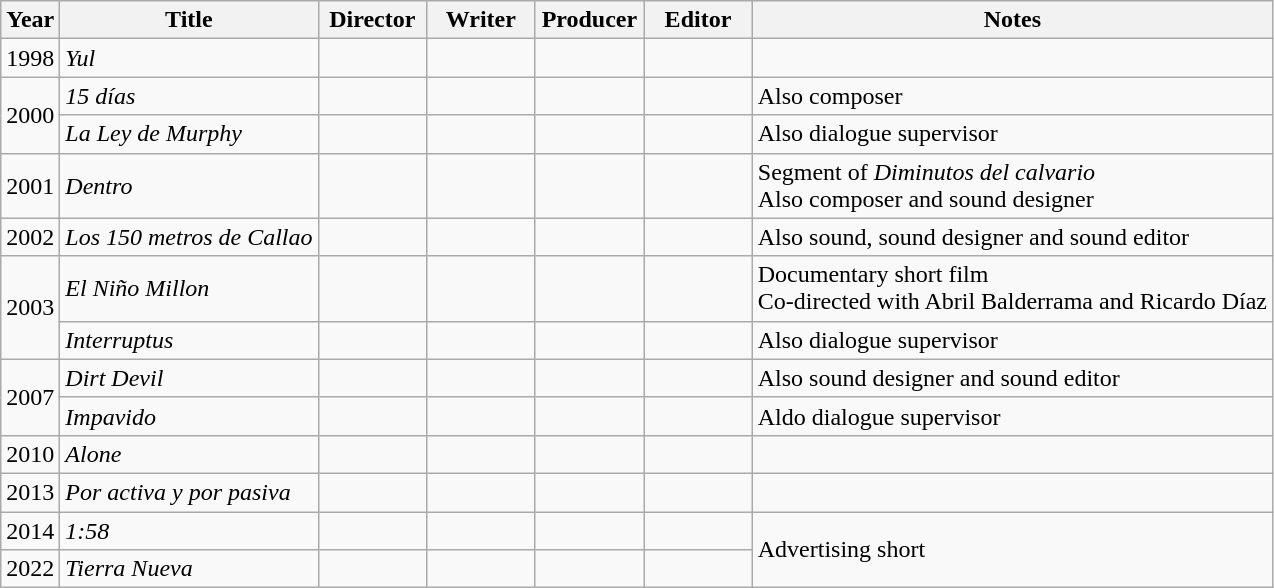<table class="wikitable">
<tr>
<th>Year</th>
<th>Title</th>
<th width=65>Director</th>
<th width=65>Writer</th>
<th width=65>Producer</th>
<th width=65>Editor</th>
<th>Notes</th>
</tr>
<tr>
<td>1998</td>
<td><em>Yul</em></td>
<td></td>
<td></td>
<td></td>
<td></td>
<td></td>
</tr>
<tr>
<td rowspan=2>2000</td>
<td><em>15 días</em></td>
<td></td>
<td></td>
<td></td>
<td></td>
<td>Also composer</td>
</tr>
<tr>
<td><em>La Ley de Murphy</em></td>
<td></td>
<td></td>
<td></td>
<td></td>
<td>Also dialogue supervisor</td>
</tr>
<tr>
<td>2001</td>
<td><em>Dentro</em></td>
<td></td>
<td></td>
<td></td>
<td></td>
<td>Segment of <em>Diminutos del calvario</em><br>Also composer and sound designer</td>
</tr>
<tr>
<td>2002</td>
<td><em>Los 150 metros de Callao</em></td>
<td></td>
<td></td>
<td></td>
<td></td>
<td>Also sound, sound designer and sound editor</td>
</tr>
<tr>
<td rowspan=2>2003</td>
<td><em>El Niño Millon</em></td>
<td></td>
<td></td>
<td></td>
<td></td>
<td>Documentary short film<br>Co-directed with Abril Balderrama and Ricardo Díaz</td>
</tr>
<tr>
<td><em>Interruptus</em></td>
<td></td>
<td></td>
<td></td>
<td></td>
<td>Also dialogue supervisor</td>
</tr>
<tr>
<td rowspan=2>2007</td>
<td><em>Dirt Devil</em></td>
<td></td>
<td></td>
<td></td>
<td></td>
<td>Also sound designer and sound editor</td>
</tr>
<tr>
<td><em>Impavido</em></td>
<td></td>
<td></td>
<td></td>
<td></td>
<td>Aldo dialogue supervisor</td>
</tr>
<tr>
<td>2010</td>
<td><em>Alone</em></td>
<td></td>
<td></td>
<td></td>
<td></td>
<td></td>
</tr>
<tr>
<td>2013</td>
<td><em>Por activa y por pasiva</em></td>
<td></td>
<td></td>
<td></td>
<td></td>
<td></td>
</tr>
<tr>
<td>2014</td>
<td><em>1:58</em></td>
<td></td>
<td></td>
<td></td>
<td></td>
<td rowspan=2>Advertising short</td>
</tr>
<tr>
<td>2022</td>
<td><em>Tierra Nueva</em></td>
<td></td>
<td></td>
<td></td>
<td></td>
</tr>
</table>
